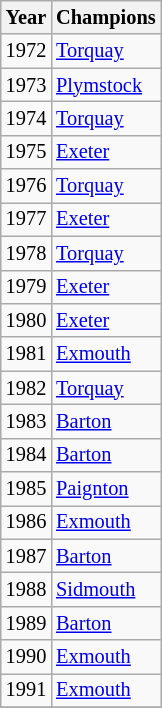<table class="wikitable" style="font-size:85%">
<tr>
<th>Year</th>
<th>Champions</th>
</tr>
<tr>
<td>1972</td>
<td><a href='#'>Torquay</a></td>
</tr>
<tr>
<td>1973</td>
<td><a href='#'>Plymstock</a></td>
</tr>
<tr>
<td>1974</td>
<td><a href='#'>Torquay</a></td>
</tr>
<tr>
<td>1975</td>
<td><a href='#'>Exeter</a></td>
</tr>
<tr>
<td>1976</td>
<td><a href='#'>Torquay</a></td>
</tr>
<tr>
<td>1977</td>
<td><a href='#'>Exeter</a></td>
</tr>
<tr>
<td>1978</td>
<td><a href='#'>Torquay</a></td>
</tr>
<tr>
<td>1979</td>
<td><a href='#'>Exeter</a></td>
</tr>
<tr>
<td>1980</td>
<td><a href='#'>Exeter</a></td>
</tr>
<tr>
<td>1981</td>
<td><a href='#'>Exmouth</a></td>
</tr>
<tr>
<td>1982</td>
<td><a href='#'>Torquay</a></td>
</tr>
<tr>
<td>1983</td>
<td><a href='#'>Barton</a></td>
</tr>
<tr>
<td>1984</td>
<td><a href='#'>Barton</a></td>
</tr>
<tr>
<td>1985</td>
<td><a href='#'>Paignton</a></td>
</tr>
<tr>
<td>1986</td>
<td><a href='#'>Exmouth</a></td>
</tr>
<tr>
<td>1987</td>
<td><a href='#'>Barton</a></td>
</tr>
<tr>
<td>1988</td>
<td><a href='#'>Sidmouth</a></td>
</tr>
<tr>
<td>1989</td>
<td><a href='#'>Barton</a></td>
</tr>
<tr>
<td>1990</td>
<td><a href='#'>Exmouth</a></td>
</tr>
<tr>
<td>1991</td>
<td><a href='#'>Exmouth</a></td>
</tr>
<tr>
</tr>
</table>
